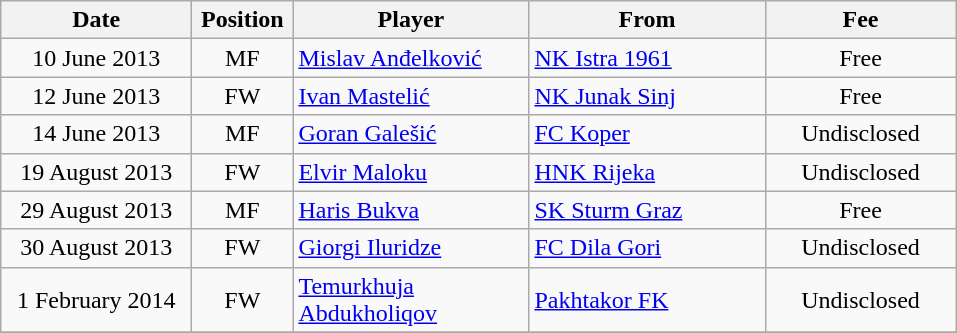<table class="wikitable" style="text-align: center;">
<tr>
<th width=120>Date</th>
<th width=60>Position</th>
<th width=150>Player</th>
<th width=150>From</th>
<th width=120>Fee</th>
</tr>
<tr>
<td>10 June 2013</td>
<td>MF</td>
<td style="text-align:left;"> <a href='#'>Mislav Anđelković</a></td>
<td style="text-align:left;"><a href='#'>NK Istra 1961</a></td>
<td>Free</td>
</tr>
<tr>
<td>12 June 2013</td>
<td>FW</td>
<td style="text-align:left;"> <a href='#'>Ivan Mastelić</a></td>
<td style="text-align:left;"><a href='#'>NK Junak Sinj</a></td>
<td>Free</td>
</tr>
<tr>
<td>14 June 2013</td>
<td>MF</td>
<td style="text-align:left;"> <a href='#'>Goran Galešić</a></td>
<td style="text-align:left;"><a href='#'>FC Koper</a></td>
<td>Undisclosed</td>
</tr>
<tr>
<td>19 August 2013</td>
<td>FW</td>
<td style="text-align:left;"> <a href='#'>Elvir Maloku</a></td>
<td style="text-align:left;"><a href='#'>HNK Rijeka</a></td>
<td>Undisclosed</td>
</tr>
<tr>
<td>29 August 2013</td>
<td>MF</td>
<td style="text-align:left;"> <a href='#'>Haris Bukva</a></td>
<td style="text-align:left;"><a href='#'>SK Sturm Graz</a></td>
<td>Free</td>
</tr>
<tr>
<td>30 August 2013</td>
<td>FW</td>
<td style="text-align:left;"> <a href='#'>Giorgi Iluridze</a></td>
<td style="text-align:left;"><a href='#'>FC Dila Gori</a></td>
<td>Undisclosed</td>
</tr>
<tr>
<td>1 February 2014</td>
<td>FW</td>
<td style="text-align:left;"> <a href='#'>Temurkhuja Abdukholiqov</a></td>
<td style="text-align:left;"><a href='#'>Pakhtakor FK</a></td>
<td>Undisclosed</td>
</tr>
<tr>
</tr>
</table>
